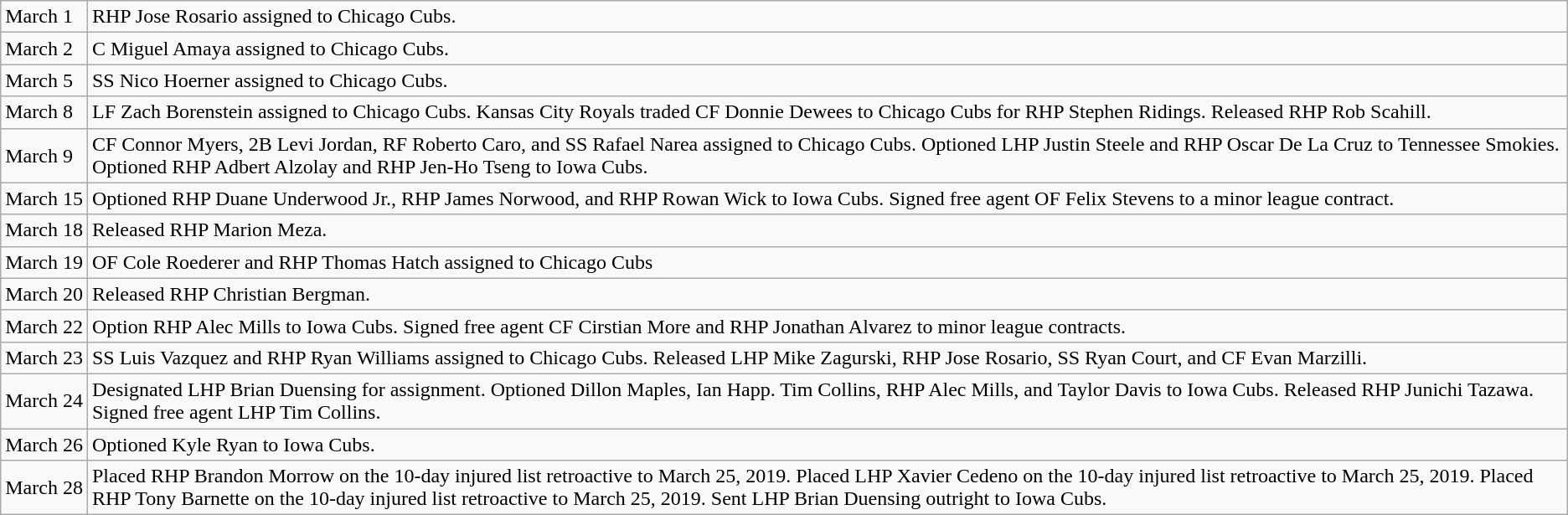<table class="wikitable">
<tr>
<td>March 1</td>
<td>RHP Jose Rosario assigned to Chicago Cubs.</td>
</tr>
<tr>
<td>March 2</td>
<td>C Miguel Amaya assigned to Chicago Cubs.</td>
</tr>
<tr>
<td>March 5</td>
<td>SS Nico Hoerner assigned to Chicago Cubs.</td>
</tr>
<tr>
<td>March 8</td>
<td>LF Zach Borenstein assigned to Chicago Cubs. Kansas City Royals traded CF Donnie Dewees to Chicago Cubs for RHP Stephen Ridings. Released RHP Rob Scahill.</td>
</tr>
<tr>
<td>March 9</td>
<td>CF Connor Myers, 2B Levi Jordan, RF Roberto Caro, and SS Rafael Narea assigned to Chicago Cubs. Optioned LHP Justin Steele and RHP Oscar De La Cruz to Tennessee Smokies. Optioned RHP Adbert Alzolay and RHP Jen-Ho Tseng to Iowa Cubs.</td>
</tr>
<tr>
<td>March 15</td>
<td>Optioned RHP Duane Underwood Jr., RHP James Norwood, and RHP Rowan Wick to Iowa Cubs. Signed free agent OF Felix Stevens to a minor league contract.</td>
</tr>
<tr>
<td>March 18</td>
<td>Released RHP Marion Meza.</td>
</tr>
<tr>
<td>March 19</td>
<td>OF Cole Roederer and RHP Thomas Hatch assigned to Chicago Cubs</td>
</tr>
<tr>
<td>March 20</td>
<td>Released RHP Christian Bergman.</td>
</tr>
<tr>
<td>March 22</td>
<td>Option RHP Alec Mills to Iowa Cubs. Signed free agent CF Cirstian More and RHP Jonathan Alvarez to minor league contracts.</td>
</tr>
<tr>
<td>March 23</td>
<td>SS Luis Vazquez and RHP Ryan Williams assigned to Chicago Cubs. Released LHP Mike Zagurski, RHP Jose Rosario, SS Ryan Court, and CF Evan Marzilli.</td>
</tr>
<tr>
<td>March 24</td>
<td>Designated LHP Brian Duensing for assignment. Optioned  Dillon Maples, Ian Happ. Tim Collins, RHP Alec Mills, and Taylor Davis to Iowa Cubs. Released RHP Junichi Tazawa. Signed free agent LHP Tim Collins.</td>
</tr>
<tr>
<td>March 26</td>
<td>Optioned Kyle Ryan to Iowa Cubs.</td>
</tr>
<tr>
<td>March 28</td>
<td>Placed RHP Brandon Morrow on the 10-day injured list retroactive to March 25, 2019. Placed LHP Xavier Cedeno on the 10-day injured list retroactive to March 25, 2019. Placed RHP Tony Barnette on the 10-day injured list retroactive to March 25, 2019. Sent LHP Brian Duensing outright to Iowa Cubs.</td>
</tr>
</table>
